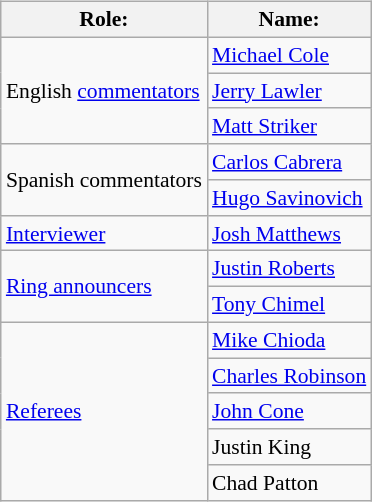<table class=wikitable style="font-size:90%; margin: 0.5em 0 0.5em 1em; float: right; clear: right;">
<tr>
<th>Role:</th>
<th>Name:</th>
</tr>
<tr>
<td rowspan=3>English <a href='#'>commentators</a></td>
<td><a href='#'>Michael Cole</a></td>
</tr>
<tr>
<td><a href='#'>Jerry Lawler</a></td>
</tr>
<tr>
<td><a href='#'>Matt Striker</a></td>
</tr>
<tr>
<td rowspan=2>Spanish commentators</td>
<td><a href='#'>Carlos Cabrera</a></td>
</tr>
<tr>
<td><a href='#'>Hugo Savinovich</a></td>
</tr>
<tr>
<td><a href='#'>Interviewer</a></td>
<td><a href='#'>Josh Matthews</a></td>
</tr>
<tr>
<td rowspan=2><a href='#'>Ring announcers</a></td>
<td><a href='#'>Justin Roberts</a></td>
</tr>
<tr>
<td><a href='#'>Tony Chimel</a></td>
</tr>
<tr>
<td rowspan=5><a href='#'>Referees</a></td>
<td><a href='#'>Mike Chioda</a></td>
</tr>
<tr>
<td><a href='#'>Charles Robinson</a></td>
</tr>
<tr>
<td><a href='#'>John Cone</a></td>
</tr>
<tr>
<td>Justin King</td>
</tr>
<tr>
<td>Chad Patton</td>
</tr>
</table>
